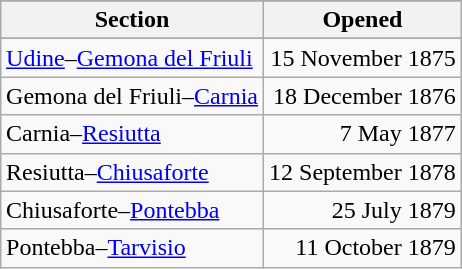<table class="wikitable" style="float:right">
<tr>
</tr>
<tr style="background:#efefef;">
<th>Section</th>
<th>Opened</th>
</tr>
<tr>
</tr>
<tr>
<td align="left"><a href='#'>Udine</a>–<a href='#'>Gemona del Friuli</a></td>
<td align="right">15 November 1875</td>
</tr>
<tr>
<td align="left">Gemona del Friuli–<a href='#'>Carnia</a></td>
<td align="right">18 December 1876</td>
</tr>
<tr>
<td align="left">Carnia–<a href='#'>Resiutta</a></td>
<td align="right">7 May 1877</td>
</tr>
<tr>
<td align="left">Resiutta–<a href='#'>Chiusaforte</a></td>
<td align="right">12 September 1878</td>
</tr>
<tr>
<td align="left">Chiusaforte–<a href='#'>Pontebba</a></td>
<td align="right">25 July 1879</td>
</tr>
<tr>
<td align="left">Pontebba–<a href='#'>Tarvisio</a></td>
<td align="right">11 October 1879</td>
</tr>
</table>
